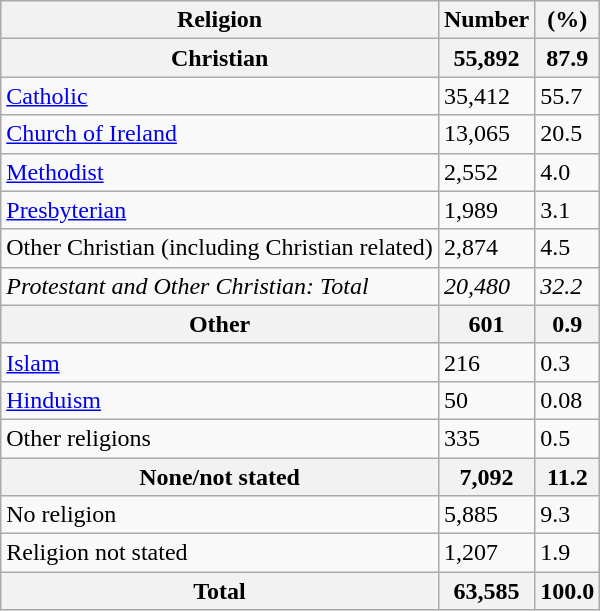<table class="wikitable">
<tr>
<th>Religion</th>
<th>Number</th>
<th>(%)</th>
</tr>
<tr>
<th>Christian</th>
<th>55,892</th>
<th>87.9</th>
</tr>
<tr>
<td><a href='#'>Catholic</a></td>
<td>35,412</td>
<td>55.7</td>
</tr>
<tr>
<td><a href='#'>Church of Ireland</a></td>
<td>13,065</td>
<td>20.5</td>
</tr>
<tr>
<td><a href='#'>Methodist</a></td>
<td>2,552</td>
<td>4.0</td>
</tr>
<tr>
<td><a href='#'>Presbyterian</a></td>
<td>1,989</td>
<td>3.1</td>
</tr>
<tr>
<td>Other Christian (including Christian related)</td>
<td>2,874</td>
<td>4.5</td>
</tr>
<tr>
<td><em>Protestant and Other Christian: Total</em></td>
<td><em>20,480</em></td>
<td><em>32.2</em></td>
</tr>
<tr>
<th>Other</th>
<th>601</th>
<th>0.9</th>
</tr>
<tr>
<td><a href='#'>Islam</a></td>
<td>216</td>
<td>0.3</td>
</tr>
<tr>
<td><a href='#'>Hinduism</a></td>
<td>50</td>
<td>0.08</td>
</tr>
<tr>
<td>Other religions</td>
<td>335</td>
<td>0.5</td>
</tr>
<tr>
<th>None/not stated</th>
<th>7,092</th>
<th>11.2</th>
</tr>
<tr>
<td>No religion</td>
<td>5,885</td>
<td>9.3</td>
</tr>
<tr>
<td>Religion not stated</td>
<td>1,207</td>
<td>1.9</td>
</tr>
<tr>
<th>Total</th>
<th>63,585</th>
<th>100.0</th>
</tr>
</table>
